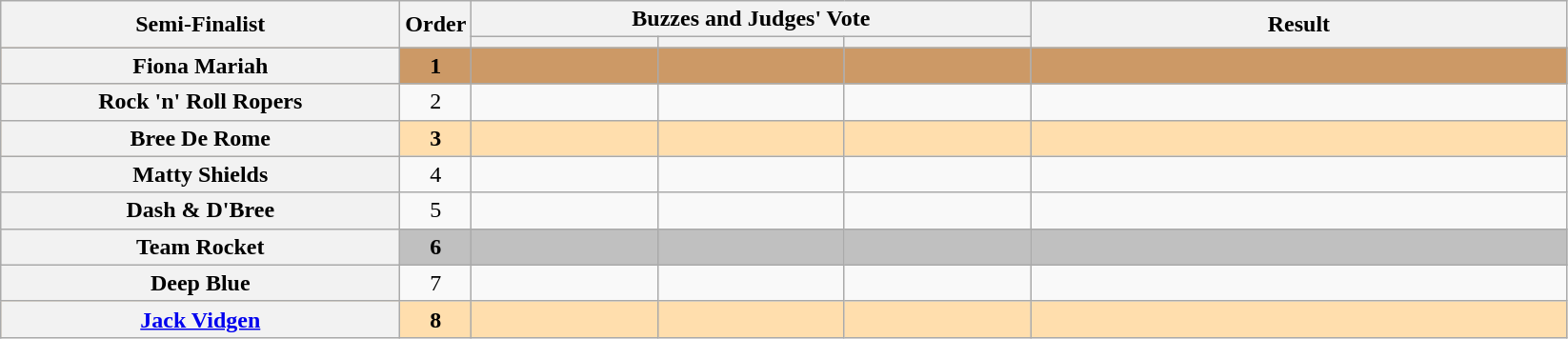<table class="wikitable plainrowheaders sortable" style="text-align:center;">
<tr>
<th scope="col" rowspan=2 class="unsortable" style="width:17em;">Semi-Finalist</th>
<th scope="col" rowspan=2 style="width:1em;">Order</th>
<th scope="col" colspan=3 class="unsortable" style="width:24em;">Buzzes and Judges' Vote</th>
<th scope="col" rowspan=2 style="width:23em;">Result</th>
</tr>
<tr>
<th scope="col" class="unsortable" style="width:6em;"></th>
<th scope="col" class="unsortable" style="width:6em;"></th>
<th scope="col" class="unsortable" style="width:6em;"></th>
</tr>
<tr bgcolor=#c96>
<th scope="row"><strong>Fiona Mariah</strong></th>
<td><strong>1</strong></td>
<td style="text-align:center;"></td>
<td style="text-align:center;"></td>
<td style="text-align:center;"></td>
<td><strong></strong></td>
</tr>
<tr>
<th scope="row">Rock 'n' Roll Ropers</th>
<td>2</td>
<td style="text-align:center;"></td>
<td style="text-align:center;"></td>
<td style="text-align:center;"></td>
<td></td>
</tr>
<tr bgcolor=navajowhite>
<th scope="row"><strong>Bree De Rome</strong></th>
<td><strong>3</strong></td>
<td style="text-align:center;"></td>
<td style="text-align:center;"></td>
<td style="text-align:center;"></td>
<td><strong></strong></td>
</tr>
<tr>
<th scope="row">Matty Shields</th>
<td>4</td>
<td style="text-align:center;"></td>
<td style="text-align:center;"></td>
<td style="text-align:center;"></td>
<td></td>
</tr>
<tr>
<th scope="row">Dash & D'Bree</th>
<td>5</td>
<td style="text-align:center;"></td>
<td style="text-align:center;"></td>
<td style="text-align:center;"></td>
<td></td>
</tr>
<tr bgcolor=silver>
<th scope="row"><strong>Team Rocket</strong></th>
<td><strong>6</strong></td>
<td style="text-align:center;"></td>
<td style="text-align:center;"></td>
<td style="text-align:center;"></td>
<td><strong></strong></td>
</tr>
<tr>
<th scope="row">Deep Blue</th>
<td>7</td>
<td style="text-align:center;"></td>
<td style="text-align:center;"></td>
<td style="text-align:center;"></td>
<td></td>
</tr>
<tr bgcolor=navajowhite>
<th scope="row"><strong><a href='#'>Jack Vidgen</a></strong></th>
<td><strong>8</strong></td>
<td style="text-align:center;"></td>
<td style="text-align:center;"></td>
<td style="text-align:center;"></td>
<td><strong></strong></td>
</tr>
</table>
